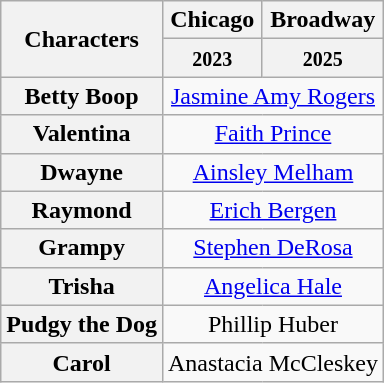<table class="wikitable">
<tr>
<th rowspan="2">Characters</th>
<th>Chicago</th>
<th>Broadway</th>
</tr>
<tr>
<th><small>2023</small></th>
<th><small>2025</small></th>
</tr>
<tr>
<th>Betty Boop</th>
<td colspan="2" align="center"><a href='#'>Jasmine Amy Rogers</a></td>
</tr>
<tr>
<th>Valentina</th>
<td colspan="2" align="center"><a href='#'>Faith Prince</a></td>
</tr>
<tr>
<th>Dwayne</th>
<td colspan="2" align="center"><a href='#'>Ainsley Melham</a></td>
</tr>
<tr>
<th>Raymond</th>
<td colspan="2" align="center"><a href='#'>Erich Bergen</a></td>
</tr>
<tr>
<th>Grampy</th>
<td colspan="2" align="center"><a href='#'>Stephen DeRosa</a></td>
</tr>
<tr>
<th>Trisha</th>
<td colspan="2" align="center"><a href='#'>Angelica Hale</a></td>
</tr>
<tr>
<th>Pudgy the Dog</th>
<td colspan="2" align="center">Phillip Huber</td>
</tr>
<tr>
<th>Carol</th>
<td colspan="2" align="center">Anastacia McCleskey</td>
</tr>
</table>
